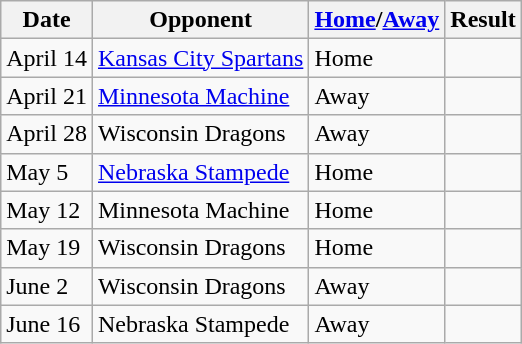<table class="wikitable">
<tr>
<th>Date</th>
<th>Opponent</th>
<th><a href='#'>Home</a>/<a href='#'>Away</a></th>
<th>Result</th>
</tr>
<tr>
<td>April 14</td>
<td><a href='#'>Kansas City Spartans</a></td>
<td>Home</td>
<td></td>
</tr>
<tr>
<td>April 21</td>
<td><a href='#'>Minnesota Machine</a></td>
<td>Away</td>
<td></td>
</tr>
<tr>
<td>April 28</td>
<td>Wisconsin Dragons</td>
<td>Away</td>
<td></td>
</tr>
<tr>
<td>May 5</td>
<td><a href='#'>Nebraska Stampede</a></td>
<td>Home</td>
<td></td>
</tr>
<tr>
<td>May 12</td>
<td>Minnesota Machine</td>
<td>Home</td>
<td></td>
</tr>
<tr>
<td>May 19</td>
<td>Wisconsin Dragons</td>
<td>Home</td>
<td></td>
</tr>
<tr>
<td>June 2</td>
<td>Wisconsin Dragons</td>
<td>Away</td>
<td></td>
</tr>
<tr>
<td>June 16</td>
<td>Nebraska Stampede</td>
<td>Away</td>
<td></td>
</tr>
</table>
